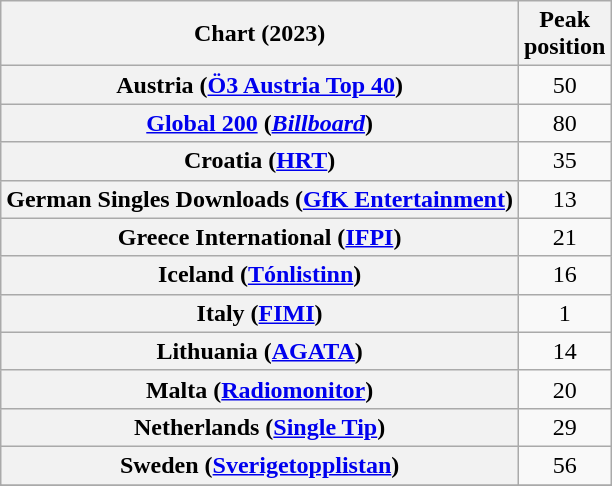<table class="wikitable sortable plainrowheaders" style="text-align:center">
<tr>
<th scope="col">Chart (2023)</th>
<th scope="col">Peak<br>position</th>
</tr>
<tr>
<th scope="row">Austria (<a href='#'>Ö3 Austria Top 40</a>)</th>
<td>50</td>
</tr>
<tr>
<th scope="row"><a href='#'>Global 200</a> (<em><a href='#'>Billboard</a></em>)</th>
<td>80</td>
</tr>
<tr>
<th scope="row">Croatia (<a href='#'>HRT</a>)</th>
<td>35</td>
</tr>
<tr>
<th scope="row">German Singles Downloads (<a href='#'>GfK Entertainment</a>)</th>
<td>13</td>
</tr>
<tr>
<th scope="row">Greece International (<a href='#'>IFPI</a>)</th>
<td>21</td>
</tr>
<tr>
<th scope="row">Iceland (<a href='#'>Tónlistinn</a>)</th>
<td>16</td>
</tr>
<tr>
<th scope="row">Italy (<a href='#'>FIMI</a>)</th>
<td>1</td>
</tr>
<tr>
<th scope="row">Lithuania (<a href='#'>AGATA</a>)</th>
<td>14</td>
</tr>
<tr>
<th scope="row">Malta (<a href='#'>Radiomonitor</a>)</th>
<td>20</td>
</tr>
<tr>
<th scope="row">Netherlands (<a href='#'>Single Tip</a>)</th>
<td>29</td>
</tr>
<tr>
<th scope="row">Sweden (<a href='#'>Sverigetopplistan</a>)</th>
<td>56</td>
</tr>
<tr>
</tr>
<tr>
</tr>
</table>
